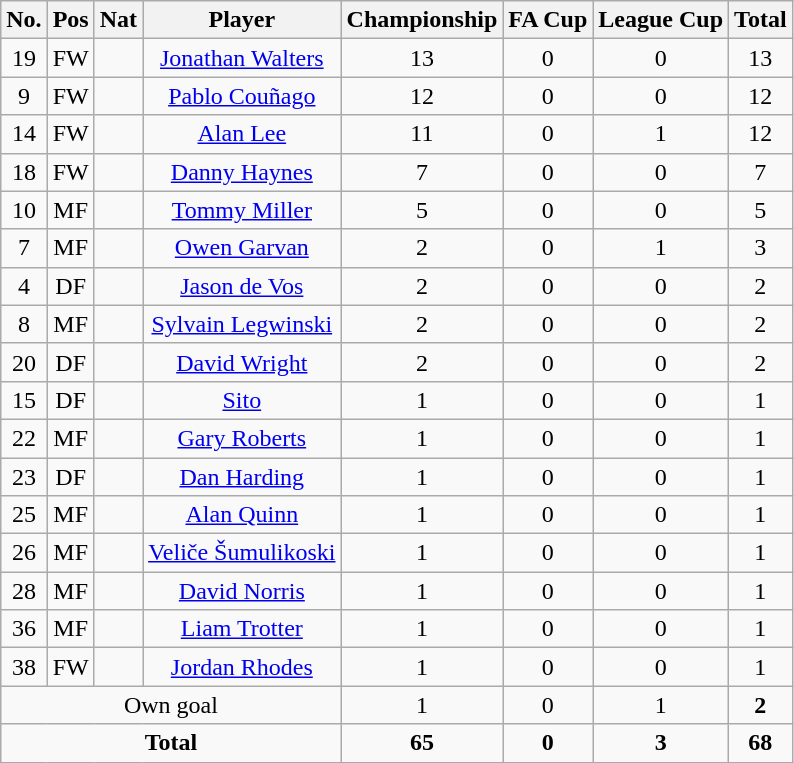<table class="wikitable" style="text-align: center;">
<tr>
<th width=0%>No.</th>
<th width=0%>Pos</th>
<th width=0%>Nat</th>
<th width=0%>Player</th>
<th width=0%>Championship</th>
<th width=0%>FA Cup</th>
<th width=0%>League Cup</th>
<th width=0%>Total</th>
</tr>
<tr>
<td>19</td>
<td>FW</td>
<td></td>
<td><a href='#'>Jonathan Walters</a></td>
<td>13</td>
<td>0</td>
<td>0</td>
<td>13</td>
</tr>
<tr>
<td>9</td>
<td>FW</td>
<td></td>
<td><a href='#'>Pablo Couñago</a></td>
<td>12</td>
<td>0</td>
<td>0</td>
<td>12</td>
</tr>
<tr>
<td>14</td>
<td>FW</td>
<td></td>
<td><a href='#'>Alan Lee</a></td>
<td>11</td>
<td>0</td>
<td>1</td>
<td>12</td>
</tr>
<tr>
<td>18</td>
<td>FW</td>
<td></td>
<td><a href='#'>Danny Haynes</a></td>
<td>7</td>
<td>0</td>
<td>0</td>
<td>7</td>
</tr>
<tr>
<td>10</td>
<td>MF</td>
<td></td>
<td><a href='#'>Tommy Miller</a></td>
<td>5</td>
<td>0</td>
<td>0</td>
<td>5</td>
</tr>
<tr>
<td>7</td>
<td>MF</td>
<td></td>
<td><a href='#'>Owen Garvan</a></td>
<td>2</td>
<td>0</td>
<td>1</td>
<td>3</td>
</tr>
<tr>
<td>4</td>
<td>DF</td>
<td></td>
<td><a href='#'>Jason de Vos</a></td>
<td>2</td>
<td>0</td>
<td>0</td>
<td>2</td>
</tr>
<tr>
<td>8</td>
<td>MF</td>
<td></td>
<td><a href='#'>Sylvain Legwinski</a></td>
<td>2</td>
<td>0</td>
<td>0</td>
<td>2</td>
</tr>
<tr>
<td>20</td>
<td>DF</td>
<td></td>
<td><a href='#'>David Wright</a></td>
<td>2</td>
<td>0</td>
<td>0</td>
<td>2</td>
</tr>
<tr>
<td>15</td>
<td>DF</td>
<td></td>
<td><a href='#'>Sito</a></td>
<td>1</td>
<td>0</td>
<td>0</td>
<td>1</td>
</tr>
<tr>
<td>22</td>
<td>MF</td>
<td></td>
<td><a href='#'>Gary Roberts</a></td>
<td>1</td>
<td>0</td>
<td>0</td>
<td>1</td>
</tr>
<tr>
<td>23</td>
<td>DF</td>
<td></td>
<td><a href='#'>Dan Harding</a></td>
<td>1</td>
<td>0</td>
<td>0</td>
<td>1</td>
</tr>
<tr>
<td>25</td>
<td>MF</td>
<td></td>
<td><a href='#'>Alan Quinn</a></td>
<td>1</td>
<td>0</td>
<td>0</td>
<td>1</td>
</tr>
<tr>
<td>26</td>
<td>MF</td>
<td></td>
<td><a href='#'>Veliče Šumulikoski</a></td>
<td>1</td>
<td>0</td>
<td>0</td>
<td>1</td>
</tr>
<tr>
<td>28</td>
<td>MF</td>
<td></td>
<td><a href='#'>David Norris</a></td>
<td>1</td>
<td>0</td>
<td>0</td>
<td>1</td>
</tr>
<tr>
<td>36</td>
<td>MF</td>
<td></td>
<td><a href='#'>Liam Trotter</a></td>
<td>1</td>
<td>0</td>
<td>0</td>
<td>1</td>
</tr>
<tr>
<td>38</td>
<td>FW</td>
<td></td>
<td><a href='#'>Jordan Rhodes</a></td>
<td>1</td>
<td>0</td>
<td>0</td>
<td>1</td>
</tr>
<tr>
<td colspan=4>Own goal</td>
<td>1</td>
<td>0</td>
<td>1</td>
<td><strong>2</strong></td>
</tr>
<tr>
<td colspan=4><strong>Total</strong></td>
<td><strong>65</strong></td>
<td><strong>0</strong></td>
<td><strong>3</strong></td>
<td><strong>68</strong></td>
</tr>
</table>
